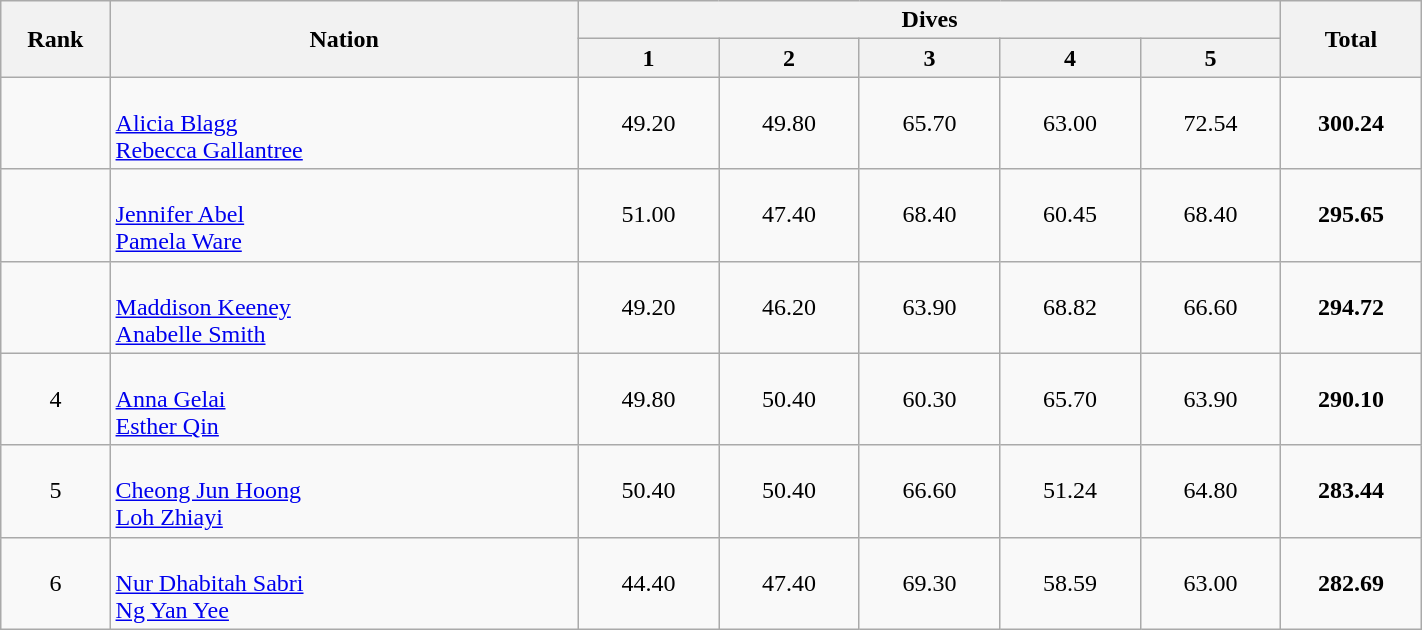<table class="wikitable" width="75%">
<tr>
<th rowspan="2" width="7%">Rank</th>
<th rowspan="2" width="30%">Nation</th>
<th colspan="5">Dives</th>
<th rowspan="2" width="9%">Total</th>
</tr>
<tr>
<th width="9%">1</th>
<th width="9%">2</th>
<th width="9%">3</th>
<th width="9%">4</th>
<th width="9%">5</th>
</tr>
<tr>
<td align="center"></td>
<td><br><a href='#'>Alicia Blagg</a><br><a href='#'>Rebecca Gallantree</a></td>
<td align="center">49.20</td>
<td align="center">49.80</td>
<td align="center">65.70</td>
<td align="center">63.00</td>
<td align="center">72.54</td>
<td align="center"><strong>300.24</strong></td>
</tr>
<tr>
<td align="center"></td>
<td><br><a href='#'>Jennifer Abel</a><br><a href='#'>Pamela Ware</a></td>
<td align="center">51.00</td>
<td align="center">47.40</td>
<td align="center">68.40</td>
<td align="center">60.45</td>
<td align="center">68.40</td>
<td align="center"><strong>295.65</strong></td>
</tr>
<tr>
<td align="center"></td>
<td><br><a href='#'>Maddison Keeney</a><br><a href='#'>Anabelle Smith</a></td>
<td align="center">49.20</td>
<td align="center">46.20</td>
<td align="center">63.90</td>
<td align="center">68.82</td>
<td align="center">66.60</td>
<td align="center"><strong>294.72</strong></td>
</tr>
<tr>
<td align="center">4</td>
<td><br><a href='#'>Anna Gelai</a><br><a href='#'>Esther Qin</a></td>
<td align="center">49.80</td>
<td align="center">50.40</td>
<td align="center">60.30</td>
<td align="center">65.70</td>
<td align="center">63.90</td>
<td align="center"><strong>290.10</strong></td>
</tr>
<tr>
<td align="center">5</td>
<td><br><a href='#'>Cheong Jun Hoong</a><br><a href='#'>Loh Zhiayi</a></td>
<td align="center">50.40</td>
<td align="center">50.40</td>
<td align="center">66.60</td>
<td align="center">51.24</td>
<td align="center">64.80</td>
<td align="center"><strong>283.44</strong></td>
</tr>
<tr>
<td align="center">6</td>
<td><br><a href='#'>Nur Dhabitah Sabri</a><br><a href='#'>Ng Yan Yee</a></td>
<td align="center">44.40</td>
<td align="center">47.40</td>
<td align="center">69.30</td>
<td align="center">58.59</td>
<td align="center">63.00</td>
<td align="center"><strong>282.69</strong></td>
</tr>
</table>
